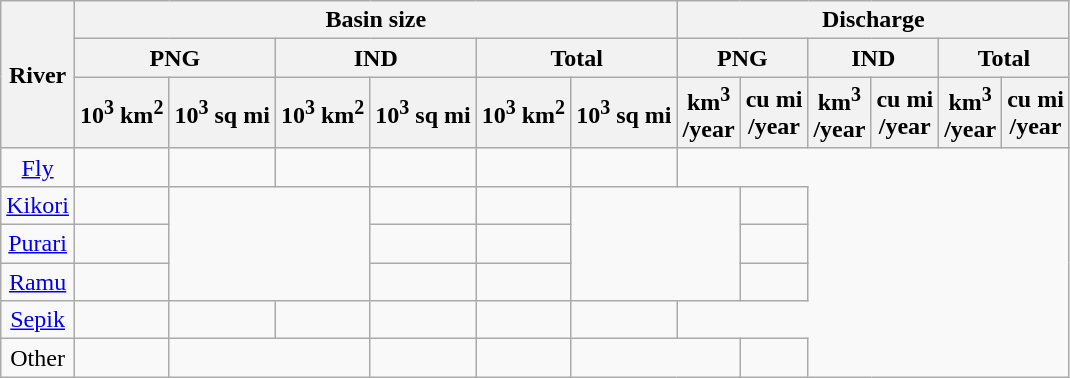<table class="wikitable" style="text-align:center;">
<tr>
<th rowspan="3">River</th>
<th colspan="6">Basin size</th>
<th colspan="6">Discharge</th>
</tr>
<tr>
<th colspan=2>PNG</th>
<th colspan=2>IND</th>
<th colspan=2>Total</th>
<th colspan=2>PNG</th>
<th colspan=2>IND</th>
<th colspan=2>Total</th>
</tr>
<tr>
<th>10<sup>3</sup> km<sup>2</sup></th>
<th>10<sup>3</sup> sq mi</th>
<th>10<sup>3</sup> km<sup>2</sup></th>
<th>10<sup>3</sup> sq mi</th>
<th>10<sup>3</sup> km<sup>2</sup></th>
<th>10<sup>3</sup> sq mi</th>
<th>km<sup>3</sup><br>/year</th>
<th>cu mi<br>/year</th>
<th>km<sup>3</sup><br>/year</th>
<th>cu mi<br>/year</th>
<th>km<sup>3</sup><br>/year</th>
<th>cu mi<br>/year</th>
</tr>
<tr>
<td><a href='#'>Fly</a></td>
<td></td>
<td></td>
<td></td>
<td></td>
<td></td>
<td></td>
</tr>
<tr>
<td><a href='#'>Kikori</a></td>
<td></td>
<td rowspan="3" colspan=2></td>
<td></td>
<td></td>
<td rowspan="3" colspan=2></td>
<td></td>
</tr>
<tr>
<td><a href='#'>Purari</a></td>
<td></td>
<td></td>
<td></td>
<td></td>
</tr>
<tr>
<td><a href='#'>Ramu</a></td>
<td></td>
<td></td>
<td></td>
<td></td>
</tr>
<tr>
<td><a href='#'>Sepik</a></td>
<td></td>
<td></td>
<td></td>
<td></td>
<td></td>
<td></td>
</tr>
<tr>
<td {{convert>Other</td>
<td></td>
<td colspan=2></td>
<td></td>
<td></td>
<td colspan=2></td>
<td></td>
</tr>
</table>
